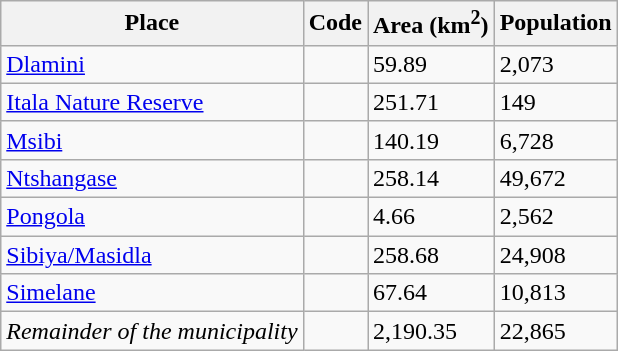<table class="wikitable sortable">
<tr>
<th>Place</th>
<th>Code</th>
<th>Area (km<sup>2</sup>)</th>
<th>Population</th>
</tr>
<tr>
<td><a href='#'>Dlamini</a></td>
<td></td>
<td>59.89</td>
<td>2,073</td>
</tr>
<tr>
<td><a href='#'>Itala Nature Reserve</a></td>
<td></td>
<td>251.71</td>
<td>149</td>
</tr>
<tr>
<td><a href='#'>Msibi</a></td>
<td></td>
<td>140.19</td>
<td>6,728</td>
</tr>
<tr>
<td><a href='#'>Ntshangase</a></td>
<td></td>
<td>258.14</td>
<td>49,672</td>
</tr>
<tr>
<td><a href='#'>Pongola</a></td>
<td></td>
<td>4.66</td>
<td>2,562</td>
</tr>
<tr>
<td><a href='#'>Sibiya/Masidla</a></td>
<td></td>
<td>258.68</td>
<td>24,908</td>
</tr>
<tr>
<td><a href='#'>Simelane</a></td>
<td></td>
<td>67.64</td>
<td>10,813</td>
</tr>
<tr>
<td><em>Remainder of the municipality</em></td>
<td></td>
<td>2,190.35</td>
<td>22,865</td>
</tr>
</table>
